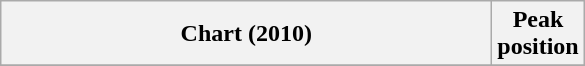<table class="wikitable sortable plainrowheaders">
<tr>
<th style="width:20em;">Chart (2010)</th>
<th>Peak<br>position</th>
</tr>
<tr>
</tr>
</table>
